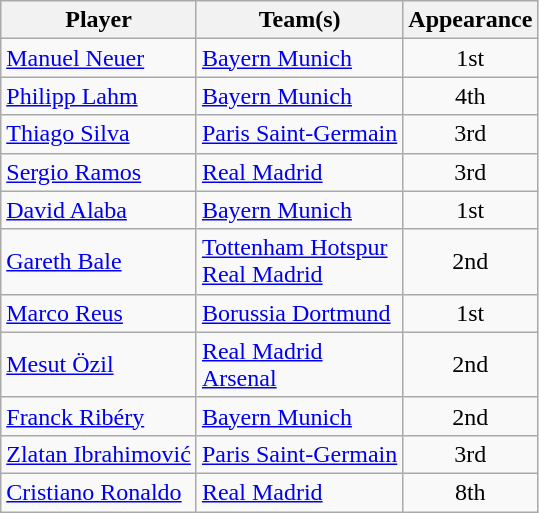<table class="wikitable">
<tr>
<th>Player</th>
<th>Team(s)</th>
<th>Appearance</th>
</tr>
<tr>
<td> <a href='#'>Manuel Neuer</a></td>
<td> <a href='#'>Bayern Munich</a></td>
<td style="text-align:center;">1st</td>
</tr>
<tr>
<td> <a href='#'>Philipp Lahm</a></td>
<td> <a href='#'>Bayern Munich</a></td>
<td style="text-align:center;">4th</td>
</tr>
<tr>
<td> <a href='#'>Thiago Silva</a></td>
<td> <a href='#'>Paris Saint-Germain</a></td>
<td style="text-align:center;">3rd</td>
</tr>
<tr>
<td> <a href='#'>Sergio Ramos</a></td>
<td> <a href='#'>Real Madrid</a></td>
<td style="text-align:center;">3rd</td>
</tr>
<tr>
<td> <a href='#'>David Alaba</a></td>
<td> <a href='#'>Bayern Munich</a></td>
<td style="text-align:center;">1st</td>
</tr>
<tr>
<td> <a href='#'>Gareth Bale</a></td>
<td> <a href='#'>Tottenham Hotspur</a> <br>  <a href='#'>Real Madrid</a></td>
<td style="text-align:center;">2nd</td>
</tr>
<tr>
<td> <a href='#'>Marco Reus</a></td>
<td> <a href='#'>Borussia Dortmund</a></td>
<td style="text-align:center;">1st</td>
</tr>
<tr>
<td> <a href='#'>Mesut Özil</a></td>
<td> <a href='#'>Real Madrid</a> <br>  <a href='#'>Arsenal</a></td>
<td style="text-align:center;">2nd</td>
</tr>
<tr>
<td> <a href='#'>Franck Ribéry</a></td>
<td> <a href='#'>Bayern Munich</a></td>
<td style="text-align:center;">2nd</td>
</tr>
<tr>
<td> <a href='#'>Zlatan Ibrahimović</a></td>
<td> <a href='#'>Paris Saint-Germain</a></td>
<td style="text-align:center;">3rd</td>
</tr>
<tr>
<td> <a href='#'>Cristiano Ronaldo</a></td>
<td> <a href='#'>Real Madrid</a></td>
<td style="text-align:center;">8th</td>
</tr>
</table>
